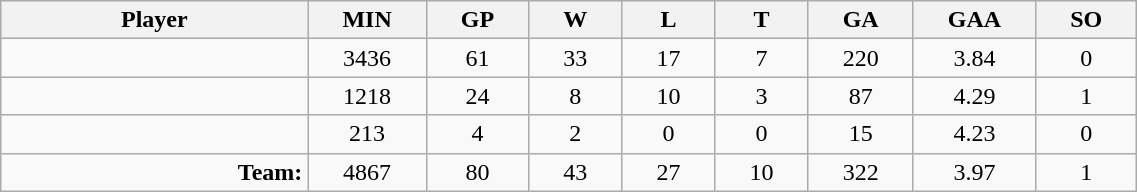<table class="wikitable sortable" width="60%">
<tr>
<th bgcolor="#DDDDFF" width="10%">Player</th>
<th width="3%" bgcolor="#DDDDFF" title="Minutes played">MIN</th>
<th width="3%" bgcolor="#DDDDFF" title="Games played in">GP</th>
<th width="3%" bgcolor="#DDDDFF" title="Wins">W</th>
<th width="3%" bgcolor="#DDDDFF"title="Losses">L</th>
<th width="3%" bgcolor="#DDDDFF" title="Ties">T</th>
<th width="3%" bgcolor="#DDDDFF" title="Goals against">GA</th>
<th width="3%" bgcolor="#DDDDFF" title="Goals against average">GAA</th>
<th width="3%" bgcolor="#DDDDFF"title="Shut-outs">SO</th>
</tr>
<tr align="center">
<td align="right"></td>
<td>3436</td>
<td>61</td>
<td>33</td>
<td>17</td>
<td>7</td>
<td>220</td>
<td>3.84</td>
<td>0</td>
</tr>
<tr align="center">
<td align="right"></td>
<td>1218</td>
<td>24</td>
<td>8</td>
<td>10</td>
<td>3</td>
<td>87</td>
<td>4.29</td>
<td>1</td>
</tr>
<tr align="center">
<td align="right"></td>
<td>213</td>
<td>4</td>
<td>2</td>
<td>0</td>
<td>0</td>
<td>15</td>
<td>4.23</td>
<td>0</td>
</tr>
<tr align="center">
<td align="right"><strong>Team:</strong></td>
<td>4867</td>
<td>80</td>
<td>43</td>
<td>27</td>
<td>10</td>
<td>322</td>
<td>3.97</td>
<td>1</td>
</tr>
</table>
